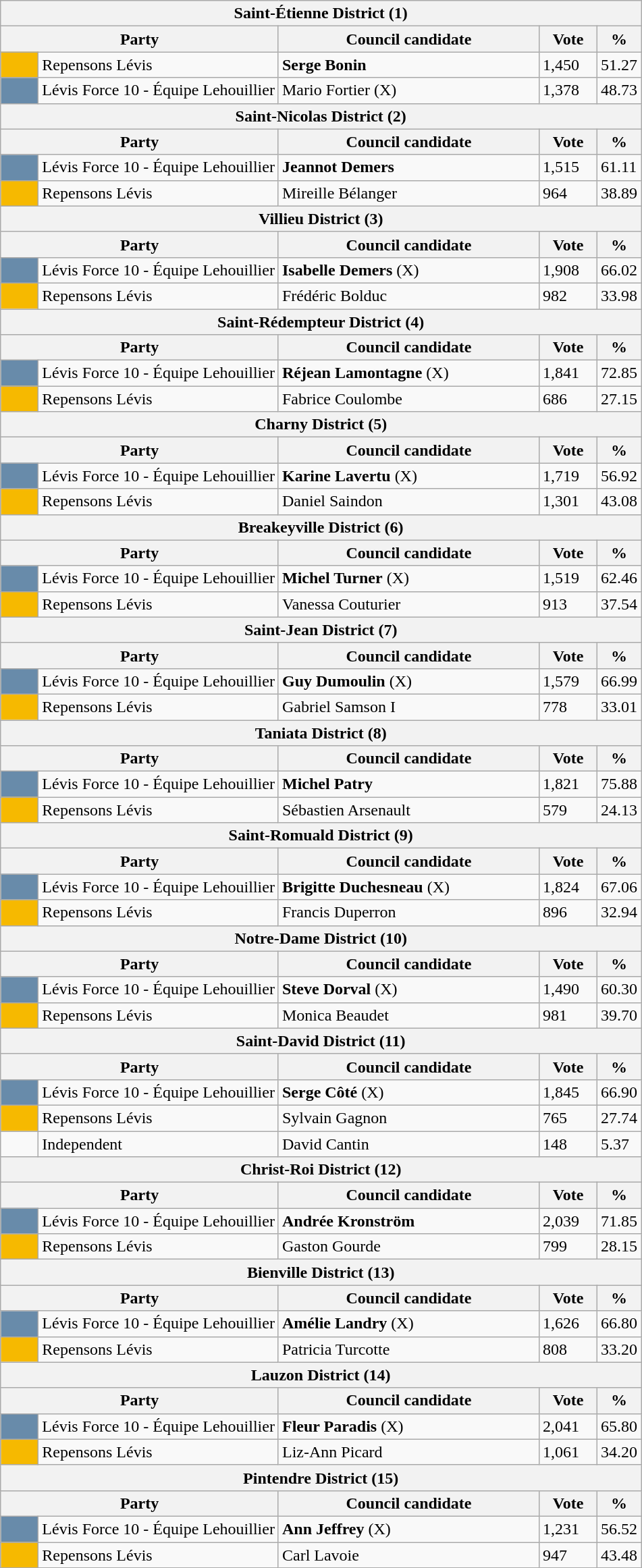<table class="wikitable">
<tr>
<th colspan="5">Saint-Étienne District (1)</th>
</tr>
<tr>
<th bgcolor="#DDDDFF" width="230px" colspan="2">Party</th>
<th bgcolor="#DDDDFF" width="250px">Council candidate</th>
<th bgcolor="#DDDDFF" width="50px">Vote</th>
<th bgcolor="#DDDDFF" width="30px">%</th>
</tr>
<tr>
<td bgcolor=#f6b900 width="30px"> </td>
<td>Repensons Lévis</td>
<td><strong>Serge Bonin</strong></td>
<td>1,450</td>
<td>51.27</td>
</tr>
<tr>
<td bgcolor=#688BAA width="30px"> </td>
<td>Lévis Force 10 - Équipe Lehouillier</td>
<td>Mario Fortier (X)</td>
<td>1,378</td>
<td>48.73</td>
</tr>
<tr>
<th colspan="5">Saint-Nicolas District (2)</th>
</tr>
<tr>
<th bgcolor="#DDDDFF" width="230px" colspan="2">Party</th>
<th bgcolor="#DDDDFF" width="250px">Council candidate</th>
<th bgcolor="#DDDDFF" width="50px">Vote</th>
<th bgcolor="#DDDDFF" width="30px">%</th>
</tr>
<tr>
<td bgcolor=#688BAA width="30px"> </td>
<td>Lévis Force 10 - Équipe Lehouillier</td>
<td><strong>Jeannot Demers</strong></td>
<td>1,515</td>
<td>61.11</td>
</tr>
<tr>
<td bgcolor=#f6b900 width="30px"> </td>
<td>Repensons Lévis</td>
<td>Mireille Bélanger</td>
<td>964</td>
<td>38.89</td>
</tr>
<tr>
<th colspan="5">Villieu District (3)</th>
</tr>
<tr>
<th bgcolor="#DDDDFF" width="230px" colspan="2">Party</th>
<th bgcolor="#DDDDFF" width="250px">Council candidate</th>
<th bgcolor="#DDDDFF" width="50px">Vote</th>
<th bgcolor="#DDDDFF" width="30px">%</th>
</tr>
<tr>
<td bgcolor=#688BAA width="30px"> </td>
<td>Lévis Force 10 - Équipe Lehouillier</td>
<td><strong>Isabelle Demers</strong> (X)</td>
<td>1,908</td>
<td>66.02</td>
</tr>
<tr>
<td bgcolor=#f6b900 width="30px"> </td>
<td>Repensons Lévis</td>
<td>Frédéric Bolduc</td>
<td>982</td>
<td>33.98</td>
</tr>
<tr>
<th colspan="5">Saint-Rédempteur District (4)</th>
</tr>
<tr>
<th bgcolor="#DDDDFF" width="230px" colspan="2">Party</th>
<th bgcolor="#DDDDFF" width="250px">Council candidate</th>
<th bgcolor="#DDDDFF" width="50px">Vote</th>
<th bgcolor="#DDDDFF" width="30px">%</th>
</tr>
<tr>
<td bgcolor=#688BAA width="30px"> </td>
<td>Lévis Force 10 - Équipe Lehouillier</td>
<td><strong>Réjean Lamontagne</strong> (X)</td>
<td>1,841</td>
<td>72.85</td>
</tr>
<tr>
<td bgcolor=#f6b900 width="30px"> </td>
<td>Repensons Lévis</td>
<td>Fabrice Coulombe</td>
<td>686</td>
<td>27.15</td>
</tr>
<tr>
<th colspan="5">Charny District (5)</th>
</tr>
<tr>
<th bgcolor="#DDDDFF" width="230px" colspan="2">Party</th>
<th bgcolor="#DDDDFF" width="250px">Council candidate</th>
<th bgcolor="#DDDDFF" width="50px">Vote</th>
<th bgcolor="#DDDDFF" width="30px">%</th>
</tr>
<tr>
<td bgcolor=#688BAA width="30px"> </td>
<td>Lévis Force 10 - Équipe Lehouillier</td>
<td><strong>Karine Lavertu</strong> (X)</td>
<td>1,719</td>
<td>56.92</td>
</tr>
<tr>
<td bgcolor=#f6b900 width="30px"> </td>
<td>Repensons Lévis</td>
<td>Daniel Saindon</td>
<td>1,301</td>
<td>43.08</td>
</tr>
<tr>
<th colspan="5">Breakeyville District (6)</th>
</tr>
<tr>
<th bgcolor="#DDDDFF" width="230px" colspan="2">Party</th>
<th bgcolor="#DDDDFF" width="250px">Council candidate</th>
<th bgcolor="#DDDDFF" width="50px">Vote</th>
<th bgcolor="#DDDDFF" width="30px">%</th>
</tr>
<tr>
<td bgcolor=#688BAA width="30px"> </td>
<td>Lévis Force 10 - Équipe Lehouillier</td>
<td><strong>Michel Turner</strong> (X)</td>
<td>1,519</td>
<td>62.46</td>
</tr>
<tr>
<td bgcolor=#f6b900 width="30px"> </td>
<td>Repensons Lévis</td>
<td>Vanessa Couturier</td>
<td>913</td>
<td>37.54</td>
</tr>
<tr>
<th colspan="5">Saint-Jean District (7)</th>
</tr>
<tr>
<th bgcolor="#DDDDFF" width="230px" colspan="2">Party</th>
<th bgcolor="#DDDDFF" width="250px">Council candidate</th>
<th bgcolor="#DDDDFF" width="50px">Vote</th>
<th bgcolor="#DDDDFF" width="30px">%</th>
</tr>
<tr>
<td bgcolor=#688BAA width="30px"> </td>
<td>Lévis Force 10 - Équipe Lehouillier</td>
<td><strong>Guy Dumoulin</strong> (X)</td>
<td>1,579</td>
<td>66.99</td>
</tr>
<tr>
<td bgcolor=#f6b900 width="30px"> </td>
<td>Repensons Lévis</td>
<td>Gabriel Samson I</td>
<td>778</td>
<td>33.01</td>
</tr>
<tr>
<th colspan="5">Taniata District (8)</th>
</tr>
<tr>
<th bgcolor="#DDDDFF" width="230px" colspan="2">Party</th>
<th bgcolor="#DDDDFF" width="250px">Council candidate</th>
<th bgcolor="#DDDDFF" width="50px">Vote</th>
<th bgcolor="#DDDDFF" width="30px">%</th>
</tr>
<tr>
<td bgcolor=#688BAA width="30px"> </td>
<td>Lévis Force 10 - Équipe Lehouillier</td>
<td><strong>Michel Patry</strong></td>
<td>1,821</td>
<td>75.88</td>
</tr>
<tr>
<td bgcolor=#f6b900 width="30px"> </td>
<td>Repensons Lévis</td>
<td>Sébastien Arsenault</td>
<td>579</td>
<td>24.13</td>
</tr>
<tr>
<th colspan="5">Saint-Romuald District (9)</th>
</tr>
<tr>
<th bgcolor="#DDDDFF" width="230px" colspan="2">Party</th>
<th bgcolor="#DDDDFF" width="250px">Council candidate</th>
<th bgcolor="#DDDDFF" width="50px">Vote</th>
<th bgcolor="#DDDDFF" width="30px">%</th>
</tr>
<tr>
<td bgcolor=#688BAA width="30px"> </td>
<td>Lévis Force 10 - Équipe Lehouillier</td>
<td><strong>Brigitte Duchesneau</strong> (X)</td>
<td>1,824</td>
<td>67.06</td>
</tr>
<tr>
<td bgcolor=#f6b900 width="30px"> </td>
<td>Repensons Lévis</td>
<td>Francis Duperron</td>
<td>896</td>
<td>32.94</td>
</tr>
<tr>
<th colspan="5">Notre-Dame District (10)</th>
</tr>
<tr>
<th bgcolor="#DDDDFF" width="230px" colspan="2">Party</th>
<th bgcolor="#DDDDFF" width="250px">Council candidate</th>
<th bgcolor="#DDDDFF" width="50px">Vote</th>
<th bgcolor="#DDDDFF" width="30px">%</th>
</tr>
<tr>
<td bgcolor=#688BAA width="30px"> </td>
<td>Lévis Force 10 - Équipe Lehouillier</td>
<td><strong>Steve Dorval</strong> (X)</td>
<td>1,490</td>
<td>60.30</td>
</tr>
<tr>
<td bgcolor=#f6b900 width="30px"> </td>
<td>Repensons Lévis</td>
<td>Monica Beaudet</td>
<td>981</td>
<td>39.70</td>
</tr>
<tr>
<th colspan="5">Saint-David District (11)</th>
</tr>
<tr>
<th bgcolor="#DDDDFF" width="230px" colspan="2">Party</th>
<th bgcolor="#DDDDFF" width="250px">Council candidate</th>
<th bgcolor="#DDDDFF" width="50px">Vote</th>
<th bgcolor="#DDDDFF" width="30px">%</th>
</tr>
<tr>
<td bgcolor=#688BAA width="30px"> </td>
<td>Lévis Force 10 - Équipe Lehouillier</td>
<td><strong>Serge Côté</strong> (X)</td>
<td>1,845</td>
<td>66.90</td>
</tr>
<tr>
<td bgcolor=#f6b900 width="30px"> </td>
<td>Repensons Lévis</td>
<td>Sylvain Gagnon</td>
<td>765</td>
<td>27.74</td>
</tr>
<tr>
<td> </td>
<td>Independent</td>
<td>David Cantin</td>
<td>148</td>
<td>5.37</td>
</tr>
<tr>
<th colspan="5">Christ-Roi District (12)</th>
</tr>
<tr>
<th bgcolor="#DDDDFF" width="230px" colspan="2">Party</th>
<th bgcolor="#DDDDFF" width="250px">Council candidate</th>
<th bgcolor="#DDDDFF" width="50px">Vote</th>
<th bgcolor="#DDDDFF" width="30px">%</th>
</tr>
<tr>
<td bgcolor=#688BAA width="30px"> </td>
<td>Lévis Force 10 - Équipe Lehouillier</td>
<td><strong>Andrée Kronström</strong></td>
<td>2,039</td>
<td>71.85</td>
</tr>
<tr>
<td bgcolor=#f6b900 width="30px"> </td>
<td>Repensons Lévis</td>
<td>Gaston Gourde</td>
<td>799</td>
<td>28.15</td>
</tr>
<tr>
<th colspan="5">Bienville District (13)</th>
</tr>
<tr>
<th bgcolor="#DDDDFF" width="230px" colspan="2">Party</th>
<th bgcolor="#DDDDFF" width="250px">Council candidate</th>
<th bgcolor="#DDDDFF" width="50px">Vote</th>
<th bgcolor="#DDDDFF" width="30px">%</th>
</tr>
<tr>
<td bgcolor=#688BAA width="30px"> </td>
<td>Lévis Force 10 - Équipe Lehouillier</td>
<td><strong>Amélie Landry</strong> (X)</td>
<td>1,626</td>
<td>66.80</td>
</tr>
<tr>
<td bgcolor=#f6b900 width="30px"> </td>
<td>Repensons Lévis</td>
<td>Patricia Turcotte</td>
<td>808</td>
<td>33.20</td>
</tr>
<tr>
<th colspan="5">Lauzon District (14)</th>
</tr>
<tr>
<th bgcolor="#DDDDFF" width="230px" colspan="2">Party</th>
<th bgcolor="#DDDDFF" width="250px">Council candidate</th>
<th bgcolor="#DDDDFF" width="50px">Vote</th>
<th bgcolor="#DDDDFF" width="30px">%</th>
</tr>
<tr>
<td bgcolor=#688BAA width="30px"> </td>
<td>Lévis Force 10 - Équipe Lehouillier</td>
<td><strong>Fleur Paradis</strong> (X)</td>
<td>2,041</td>
<td>65.80</td>
</tr>
<tr>
<td bgcolor=#f6b900 width="30px"> </td>
<td>Repensons Lévis</td>
<td>Liz-Ann Picard</td>
<td>1,061</td>
<td>34.20</td>
</tr>
<tr>
<th colspan="5">Pintendre District (15)</th>
</tr>
<tr>
<th bgcolor="#DDDDFF" width="230px" colspan="2">Party</th>
<th bgcolor="#DDDDFF" width="250px">Council candidate</th>
<th bgcolor="#DDDDFF" width="50px">Vote</th>
<th bgcolor="#DDDDFF" width="30px">%</th>
</tr>
<tr>
<td bgcolor=#688BAA width="30px"> </td>
<td>Lévis Force 10 - Équipe Lehouillier</td>
<td><strong>Ann Jeffrey</strong> (X)</td>
<td>1,231</td>
<td>56.52</td>
</tr>
<tr>
<td bgcolor=#f6b900 width="30px"> </td>
<td>Repensons Lévis</td>
<td>Carl Lavoie</td>
<td>947</td>
<td>43.48</td>
</tr>
</table>
